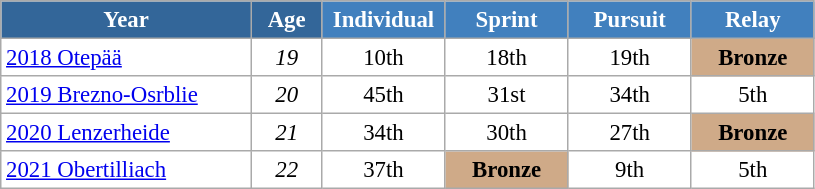<table class="wikitable" style="font-size:95%; text-align:center; border:grey solid 1px; border-collapse:collapse; background:#ffffff;">
<tr>
<th style="background-color:#369; color:white;    width:160px;">Year</th>
<th style="background-color:#369; color:white;    width:40px;">Age</th>
<th style="background-color:#4180be; color:white; width:75px;">Individual</th>
<th style="background-color:#4180be; color:white; width:75px;">Sprint</th>
<th style="background-color:#4180be; color:white; width:75px;">Pursuit</th>
<th style="background-color:#4180be; color:white; width:75px;">Relay</th>
</tr>
<tr>
<td align=left> <a href='#'>2018 Otepää</a></td>
<td><em>19</em></td>
<td>10th</td>
<td>18th</td>
<td>19th</td>
<td style="background:#cfaa88;"><strong>Bronze</strong></td>
</tr>
<tr>
<td align=left> <a href='#'>2019 Brezno-Osrblie</a></td>
<td><em>20</em></td>
<td>45th</td>
<td>31st</td>
<td>34th</td>
<td>5th</td>
</tr>
<tr>
<td align=left> <a href='#'>2020 Lenzerheide</a></td>
<td><em>21</em></td>
<td>34th</td>
<td>30th</td>
<td>27th</td>
<td style="background:#cfaa88;"><strong>Bronze</strong></td>
</tr>
<tr>
<td align=left> <a href='#'>2021 Obertilliach</a></td>
<td><em>22</em></td>
<td>37th</td>
<td style="background:#cfaa88;"><strong>Bronze</strong></td>
<td>9th</td>
<td>5th</td>
</tr>
</table>
